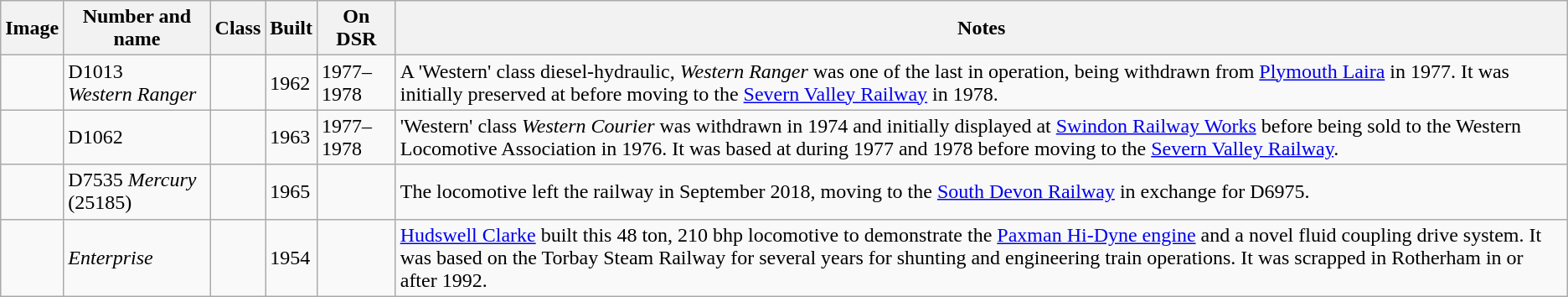<table class="wikitable sortable">
<tr>
<th class=unsortable>Image</th>
<th>Number and name</th>
<th>Class</th>
<th>Built</th>
<th>On DSR</th>
<th class=unsortable>Notes</th>
</tr>
<tr>
<td></td>
<td>D1013<br><em>Western Ranger</em></td>
<td></td>
<td>1962</td>
<td>1977–1978</td>
<td>A 'Western' class diesel-hydraulic, <em>Western Ranger</em> was one of the last in operation, being withdrawn from <a href='#'>Plymouth Laira</a> in 1977. It was initially preserved at  before moving to the <a href='#'>Severn Valley Railway</a> in 1978.</td>
</tr>
<tr>
<td></td>
<td>D1062<br></td>
<td></td>
<td>1963</td>
<td>1977–1978</td>
<td>'Western' class <em>Western Courier</em> was withdrawn in 1974 and initially displayed at <a href='#'>Swindon Railway Works</a> before being sold to the Western Locomotive Association in 1976. It was based at  during 1977 and 1978 before moving to the <a href='#'>Severn Valley Railway</a>.</td>
</tr>
<tr>
<td></td>
<td>D7535 <em>Mercury</em> (25185)</td>
<td></td>
<td>1965</td>
<td></td>
<td>The locomotive left the railway in September 2018, moving to the <a href='#'>South Devon Railway</a> in exchange for  D6975.</td>
</tr>
<tr>
<td></td>
<td><em>Enterprise</em></td>
<td></td>
<td>1954</td>
<td data-sort-value="1978"></td>
<td><a href='#'>Hudswell Clarke</a> built this 48 ton, 210 bhp locomotive to demonstrate the <a href='#'>Paxman Hi-Dyne engine</a> and a novel fluid coupling drive system. It was based on the Torbay Steam Railway for several years for shunting and engineering train operations. It was scrapped in Rotherham in or after 1992.</td>
</tr>
</table>
